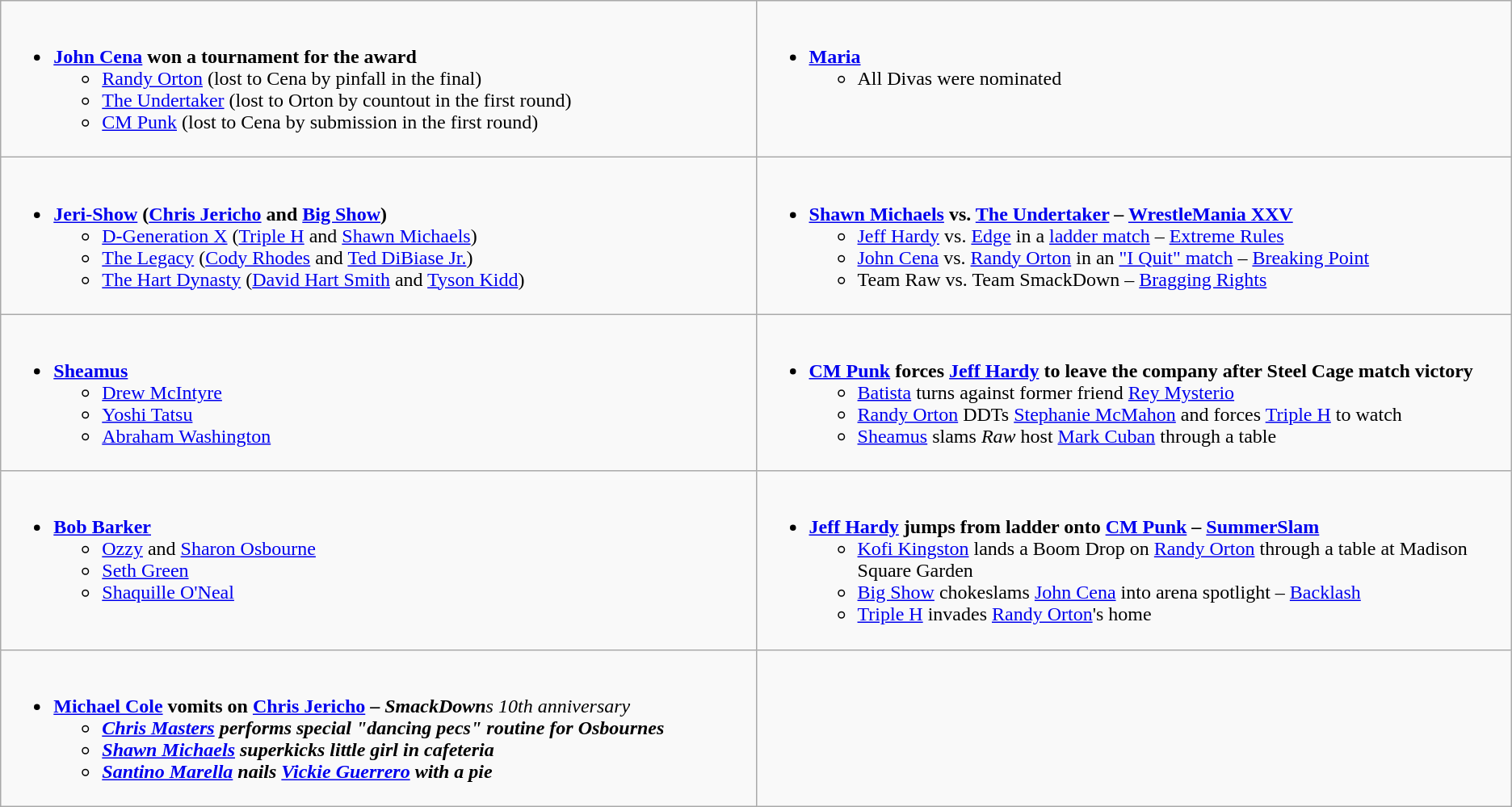<table class="wikitable">
<tr>
<td style="vertical-align:top;" width="50%"><br><ul><li><strong><a href='#'>John Cena</a> won a tournament for the award</strong><ul><li><a href='#'>Randy Orton</a> (lost to Cena by pinfall in the final)</li><li><a href='#'>The Undertaker</a> (lost to Orton by countout in the first round)</li><li><a href='#'>CM Punk</a> (lost to Cena by submission in the first round)</li></ul></li></ul></td>
<td style="vertical-align:top;" width="50%"><br><ul><li><strong><a href='#'>Maria</a></strong><ul><li>All Divas were nominated</li></ul></li></ul></td>
</tr>
<tr>
<td style="vertical-align:top;" width="50%"><br><ul><li><strong><a href='#'>Jeri-Show</a> (<a href='#'>Chris Jericho</a> and <a href='#'>Big Show</a>)</strong><ul><li><a href='#'>D-Generation X</a> (<a href='#'>Triple H</a> and <a href='#'>Shawn Michaels</a>)</li><li><a href='#'>The Legacy</a> (<a href='#'>Cody Rhodes</a> and <a href='#'>Ted DiBiase Jr.</a>)</li><li><a href='#'>The Hart Dynasty</a> (<a href='#'>David Hart Smith</a> and <a href='#'>Tyson Kidd</a>)</li></ul></li></ul></td>
<td style="vertical-align:top;" width="50%"><br><ul><li><strong><a href='#'>Shawn Michaels</a> vs. <a href='#'>The Undertaker</a> – <a href='#'>WrestleMania XXV</a></strong><ul><li><a href='#'>Jeff Hardy</a> vs. <a href='#'>Edge</a> in a <a href='#'>ladder match</a> – <a href='#'>Extreme Rules</a></li><li><a href='#'>John Cena</a> vs. <a href='#'>Randy Orton</a> in an <a href='#'>"I Quit" match</a> – <a href='#'>Breaking Point</a></li><li>Team Raw vs. Team SmackDown – <a href='#'>Bragging Rights</a></li></ul></li></ul></td>
</tr>
<tr>
<td style="vertical-align:top;" width="50%"><br><ul><li><strong><a href='#'>Sheamus</a></strong><ul><li><a href='#'>Drew McIntyre</a></li><li><a href='#'>Yoshi Tatsu</a></li><li><a href='#'>Abraham Washington</a></li></ul></li></ul></td>
<td style="vertical-align:top;" width="50%"><br><ul><li><strong><a href='#'>CM Punk</a> forces <a href='#'>Jeff Hardy</a> to leave the company after Steel Cage match victory</strong><ul><li><a href='#'>Batista</a> turns against former friend <a href='#'>Rey Mysterio</a></li><li><a href='#'>Randy Orton</a> DDTs <a href='#'>Stephanie McMahon</a> and forces <a href='#'>Triple H</a> to watch</li><li><a href='#'>Sheamus</a> slams <em>Raw</em> host <a href='#'>Mark Cuban</a> through a table</li></ul></li></ul></td>
</tr>
<tr>
<td style="vertical-align:top;" width="50%"><br><ul><li><strong><a href='#'>Bob Barker</a></strong><ul><li><a href='#'>Ozzy</a> and <a href='#'>Sharon Osbourne</a></li><li><a href='#'>Seth Green</a></li><li><a href='#'>Shaquille O'Neal</a></li></ul></li></ul></td>
<td style="vertical-align:top;" width="50%"><br><ul><li><strong><a href='#'>Jeff Hardy</a> jumps from ladder onto <a href='#'>CM Punk</a> – <a href='#'>SummerSlam</a></strong><ul><li><a href='#'>Kofi Kingston</a> lands a Boom Drop on <a href='#'>Randy Orton</a> through a table at Madison Square Garden</li><li><a href='#'>Big Show</a> chokeslams <a href='#'>John Cena</a> into arena spotlight – <a href='#'>Backlash</a></li><li><a href='#'>Triple H</a> invades <a href='#'>Randy Orton</a>'s home</li></ul></li></ul></td>
</tr>
<tr>
<td style="vertical-align:top;" width="50%"><br><ul><li><strong><a href='#'>Michael Cole</a> vomits on <a href='#'>Chris Jericho</a> – <em>SmackDown</strong>s 10th anniversary<strong><ul><li><a href='#'>Chris Masters</a> performs special "dancing pecs" routine for Osbournes</li><li><a href='#'>Shawn Michaels</a> superkicks little girl in cafeteria</li><li><a href='#'>Santino Marella</a> nails <a href='#'>Vickie Guerrero</a> with a pie</li></ul></li></ul></td>
</tr>
</table>
